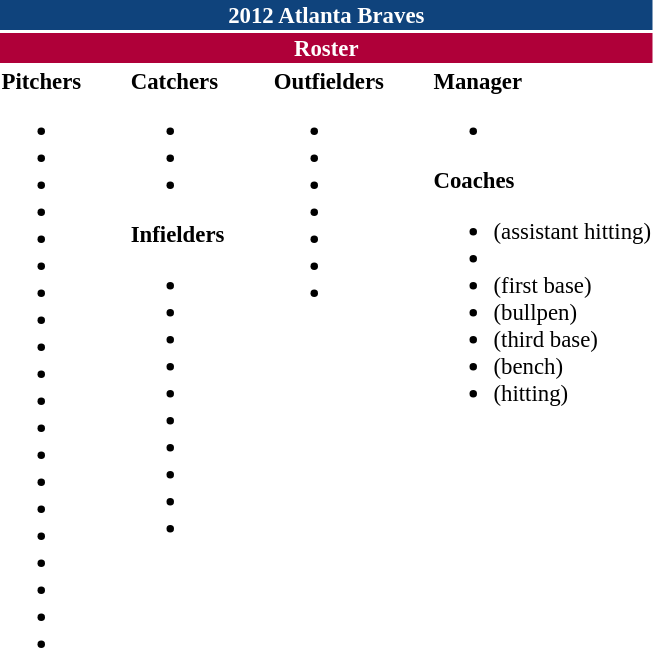<table class="toccolours" style="font-size: 95%;">
<tr>
<th colspan="10" style="background:#0f437c; color:#fff; text-align:center;">2012 Atlanta Braves</th>
</tr>
<tr>
<td colspan="10" style="background:#af0039; color:white; text-align:center;"><strong>Roster</strong></td>
</tr>
<tr>
<td valign="top"><strong>Pitchers</strong><br><ul><li></li><li></li><li></li><li></li><li></li><li></li><li></li><li></li><li></li><li></li><li></li><li></li><li></li><li></li><li></li><li></li><li></li><li></li><li></li><li></li></ul></td>
<td style="width:25px;"></td>
<td valign="top"><strong>Catchers</strong><br><ul><li></li><li></li><li></li></ul><strong>Infielders</strong><ul><li></li><li></li><li></li><li></li><li></li><li></li><li></li><li></li><li></li><li></li></ul></td>
<td style="width:25px;"></td>
<td valign="top"><strong>Outfielders</strong><br><ul><li></li><li></li><li></li><li></li><li></li><li></li><li></li></ul></td>
<td style="width:25px;"></td>
<td valign="top"><strong>Manager</strong><br><ul><li></li></ul><strong>Coaches</strong><ul><li> (assistant hitting)</li><li></li><li> (first base)</li><li> (bullpen)</li><li> (third base)</li><li> (bench)</li><li> (hitting)</li></ul></td>
</tr>
</table>
